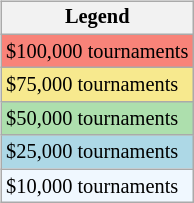<table>
<tr>
<td><br><table class="wikitable" style="font-size:85%">
<tr>
<th>Legend</th>
</tr>
<tr style="background:#f88379;">
<td>$100,000 tournaments</td>
</tr>
<tr style="background:#f7e98e;">
<td>$75,000 tournaments</td>
</tr>
<tr style="background:#addfad;">
<td>$50,000 tournaments</td>
</tr>
<tr style="background:lightblue;">
<td>$25,000 tournaments</td>
</tr>
<tr style="background:#f0f8ff;">
<td>$10,000 tournaments</td>
</tr>
</table>
</td>
</tr>
</table>
